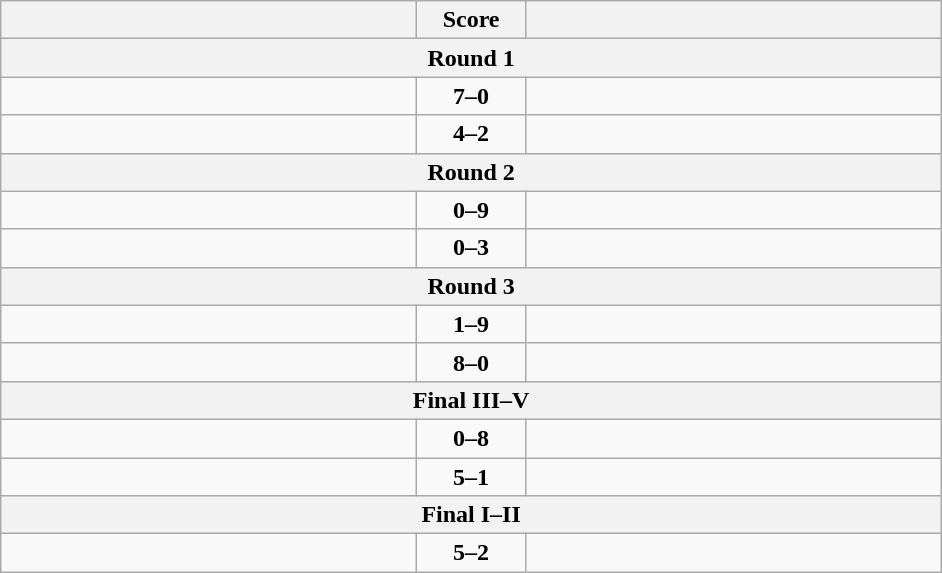<table class="wikitable" style="text-align: left;">
<tr>
<th align="right" width="270"></th>
<th width="65">Score</th>
<th align="left" width="270"></th>
</tr>
<tr>
<th colspan="3">Round 1</th>
</tr>
<tr>
<td><strong></strong></td>
<td align=center><strong>7–0</strong></td>
<td></td>
</tr>
<tr>
<td><strong></strong></td>
<td align=center><strong>4–2</strong></td>
<td></td>
</tr>
<tr>
<th colspan="3">Round 2</th>
</tr>
<tr>
<td></td>
<td align=center><strong>0–9</strong></td>
<td><strong></strong></td>
</tr>
<tr>
<td></td>
<td align=center><strong>0–3</strong></td>
<td><strong></strong></td>
</tr>
<tr>
<th colspan="3">Round 3</th>
</tr>
<tr>
<td></td>
<td align=center><strong>1–9</strong></td>
<td><strong></strong></td>
</tr>
<tr>
<td><strong></strong></td>
<td align=center><strong>8–0</strong></td>
<td></td>
</tr>
<tr>
<th colspan="3">Final III–V</th>
</tr>
<tr>
<td></td>
<td align=center><strong>0–8</strong></td>
<td><strong></strong></td>
</tr>
<tr>
<td><strong></strong></td>
<td align=center><strong>5–1</strong></td>
<td></td>
</tr>
<tr>
<th colspan="3">Final I–II</th>
</tr>
<tr>
<td><strong></strong></td>
<td align=center><strong>5–2</strong></td>
<td></td>
</tr>
</table>
